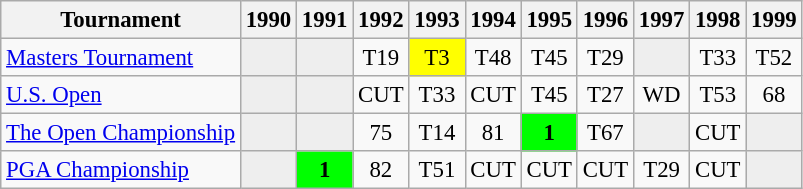<table class="wikitable" style="font-size:95%;text-align:center;">
<tr>
<th>Tournament</th>
<th>1990</th>
<th>1991</th>
<th>1992</th>
<th>1993</th>
<th>1994</th>
<th>1995</th>
<th>1996</th>
<th>1997</th>
<th>1998</th>
<th>1999</th>
</tr>
<tr>
<td align=left><a href='#'>Masters Tournament</a></td>
<td style="background:#eeeeee;"></td>
<td style="background:#eeeeee;"></td>
<td>T19</td>
<td style="background:yellow;">T3</td>
<td>T48</td>
<td>T45</td>
<td>T29</td>
<td style="background:#eeeeee;"></td>
<td>T33</td>
<td>T52</td>
</tr>
<tr>
<td align=left><a href='#'>U.S. Open</a></td>
<td style="background:#eeeeee;"></td>
<td style="background:#eeeeee;"></td>
<td>CUT</td>
<td>T33</td>
<td>CUT</td>
<td>T45</td>
<td>T27</td>
<td>WD</td>
<td>T53</td>
<td>68</td>
</tr>
<tr>
<td align=left><a href='#'>The Open Championship</a></td>
<td style="background:#eeeeee;"></td>
<td style="background:#eeeeee;"></td>
<td>75</td>
<td>T14</td>
<td>81</td>
<td style="background:lime;"><strong>1</strong></td>
<td>T67</td>
<td style="background:#eeeeee;"></td>
<td>CUT</td>
<td style="background:#eeeeee;"></td>
</tr>
<tr>
<td align=left><a href='#'>PGA Championship</a></td>
<td style="background:#eeeeee;"></td>
<td style="background:lime;"><strong>1</strong></td>
<td>82</td>
<td>T51</td>
<td>CUT</td>
<td>CUT</td>
<td>CUT</td>
<td>T29</td>
<td>CUT</td>
<td style="background:#eeeeee;"></td>
</tr>
</table>
